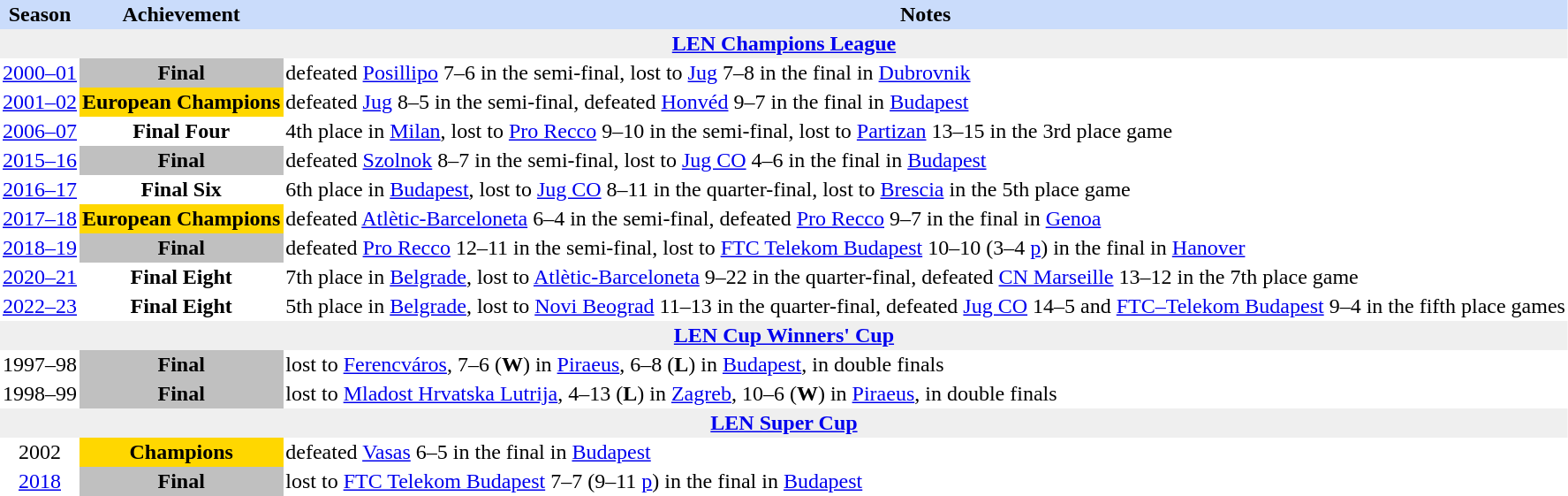<table class="toccolours" border="0" cellpadding="2" cellspacing="0" align="left" style="margin:0.5em;">
<tr bgcolor=#CADCFB>
<th>Season</th>
<th>Achievement</th>
<th>Notes</th>
</tr>
<tr>
<th colspan="4" bgcolor=#EFEFEF><strong><a href='#'>LEN Champions League</a></strong></th>
</tr>
<tr>
<td align="center"><a href='#'>2000–01</a></td>
<td align="center" bgcolor= silver><strong>Final</strong></td>
<td align="left">defeated <a href='#'>Posillipo</a> 7–6 in the semi-final, lost to <a href='#'>Jug</a> 7–8 in the final in <a href='#'>Dubrovnik</a></td>
</tr>
<tr>
<td align="center"><a href='#'>2001–02</a></td>
<td align="center" bgcolor="gold"><strong>European Champions</strong></td>
<td align="left">defeated <a href='#'>Jug</a> 8–5 in the semi-final, defeated <a href='#'>Honvéd</a> 9–7 in the final in <a href='#'>Budapest</a></td>
</tr>
<tr>
<td align="center"><a href='#'>2006–07</a></td>
<td align="center"><strong>Final Four</strong></td>
<td align="left">4th place in <a href='#'>Milan</a>, lost to <a href='#'>Pro Recco</a> 9–10 in the semi-final, lost to <a href='#'>Partizan</a> 13–15 in the 3rd place game</td>
</tr>
<tr>
<td align="center"><a href='#'>2015–16</a></td>
<td align="center" bgcolor= silver><strong>Final</strong></td>
<td align="left">defeated <a href='#'>Szolnok</a> 8–7 in the semi-final, lost to <a href='#'>Jug CO</a> 4–6 in the final in <a href='#'>Budapest</a></td>
</tr>
<tr>
<td align="center"><a href='#'>2016–17</a></td>
<td align="center"><strong>Final Six</strong></td>
<td align="left">6th place in <a href='#'>Budapest</a>, lost to <a href='#'>Jug CO</a> 8–11 in the quarter-final, lost to <a href='#'>Brescia</a> in the 5th place game</td>
</tr>
<tr>
<td align="center"><a href='#'>2017–18</a></td>
<td align="center" bgcolor="gold"><strong>European Champions</strong></td>
<td align="left">defeated <a href='#'>Atlètic-Barceloneta</a> 6–4 in the semi-final, defeated <a href='#'>Pro Recco</a> 9–7 in the final in <a href='#'>Genoa</a></td>
</tr>
<tr>
<td align="center"><a href='#'>2018–19</a></td>
<td align="center" bgcolor= silver><strong>Final</strong></td>
<td align="left">defeated <a href='#'>Pro Recco</a> 12–11 in the semi-final, lost to <a href='#'>FTC Telekom Budapest</a> 10–10 (3–4 <a href='#'>p</a>) in the final in <a href='#'>Hanover</a></td>
</tr>
<tr>
<td align="center"><a href='#'>2020–21</a></td>
<td align="center"><strong>Final Eight</strong></td>
<td align="left">7th place in <a href='#'>Belgrade</a>, lost to <a href='#'>Atlètic-Barceloneta</a> 9–22 in the quarter-final, defeated <a href='#'>CN Marseille</a> 13–12 in the 7th place game</td>
</tr>
<tr>
<td align="center"><a href='#'>2022–23</a></td>
<td align="center"><strong>Final Eight</strong></td>
<td align="left">5th place in <a href='#'>Belgrade</a>, lost to <a href='#'>Novi Beograd</a> 11–13 in the quarter-final, defeated <a href='#'>Jug CO</a> 14–5 and <a href='#'>FTC–Telekom Budapest</a> 9–4 in the fifth place games</td>
</tr>
<tr>
<th colspan="4" bgcolor=#EFEFEF><strong><a href='#'>LEN Cup Winners' Cup</a></strong></th>
</tr>
<tr>
<td align="center">1997–98</td>
<td align="center" bgcolor= silver><strong>Final</strong></td>
<td align="left">lost to <a href='#'>Ferencváros</a>, 7–6 (<strong>W</strong>) in <a href='#'>Piraeus</a>, 6–8 (<strong>L</strong>) in <a href='#'>Budapest</a>, in double finals</td>
</tr>
<tr>
<td align="center">1998–99</td>
<td align="center" bgcolor= silver><strong>Final</strong></td>
<td align="left">lost to <a href='#'>Mladost Hrvatska Lutrija</a>, 4–13 (<strong>L</strong>) in <a href='#'>Zagreb</a>, 10–6 (<strong>W</strong>) in <a href='#'>Piraeus</a>, in double finals</td>
</tr>
<tr>
<th colspan="4" bgcolor=#EFEFEF><strong><a href='#'>LEN Super Cup</a></strong></th>
</tr>
<tr>
<td align="center">2002</td>
<td align="center" bgcolor="gold"><strong>Champions</strong></td>
<td align="left">defeated <a href='#'>Vasas</a> 6–5 in the final in <a href='#'>Budapest</a></td>
</tr>
<tr>
<td align="center"><a href='#'>2018</a></td>
<td align="center" bgcolor= silver><strong>Final</strong></td>
<td align="left">lost to <a href='#'>FTC Telekom Budapest</a> 7–7 (9–11 <a href='#'>p</a>) in the final in <a href='#'>Budapest</a></td>
</tr>
<tr>
</tr>
</table>
